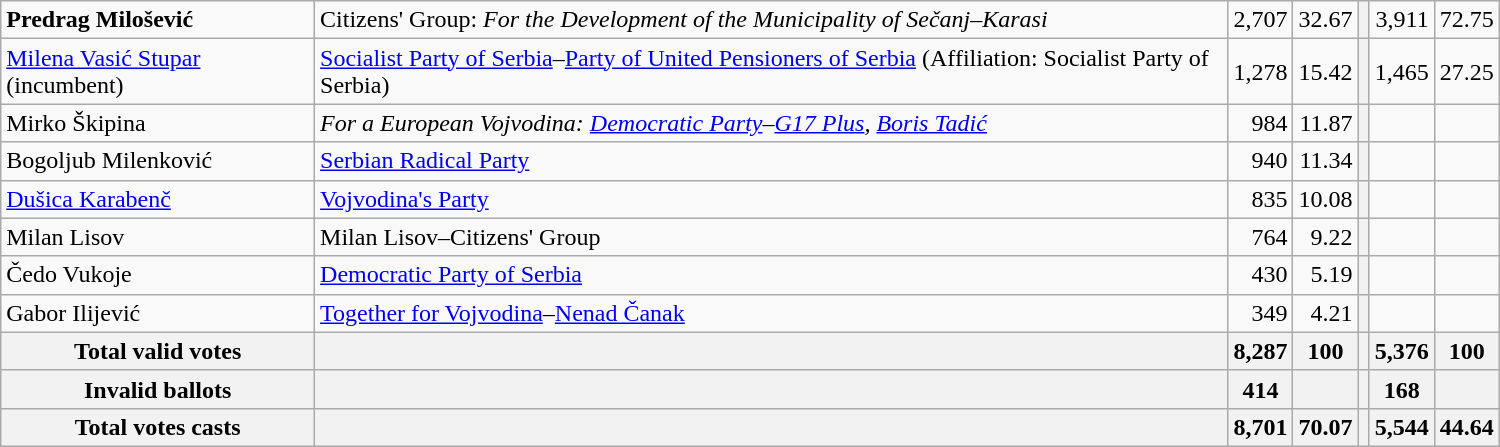<table style="width:1000px;" class="wikitable">
<tr>
<td align="left"><strong>Predrag Milošević</strong></td>
<td align="left">Citizens' Group: <em>For the Development of the Municipality of Sečanj–Karasi</em></td>
<td align="right">2,707</td>
<td align="right">32.67</td>
<th align="left"></th>
<td align="right">3,911</td>
<td align="right">72.75</td>
</tr>
<tr>
<td align="left"><a href='#'>Milena Vasić Stupar</a> (incumbent)</td>
<td align="left"><a href='#'>Socialist Party of Serbia</a>–<a href='#'>Party of United Pensioners of Serbia</a> (Affiliation: Socialist Party of Serbia)</td>
<td align="right">1,278</td>
<td align="right">15.42</td>
<th align="left"></th>
<td align="right">1,465</td>
<td align="right">27.25</td>
</tr>
<tr>
<td align="left">Mirko Škipina</td>
<td align="left"><em>For a European Vojvodina: <a href='#'>Democratic Party</a>–<a href='#'>G17 Plus</a>, <a href='#'>Boris Tadić</a></em></td>
<td align="right">984</td>
<td align="right">11.87</td>
<th align="left"></th>
<td align="right"></td>
<td align="right"></td>
</tr>
<tr>
<td align="left">Bogoljub Milenković</td>
<td align="left"><a href='#'>Serbian Radical Party</a></td>
<td align="right">940</td>
<td align="right">11.34</td>
<th align="left"></th>
<td align="right"></td>
<td align="right"></td>
</tr>
<tr>
<td align="left"><a href='#'>Dušica Karabenč</a></td>
<td align="left"><a href='#'>Vojvodina's Party</a></td>
<td align="right">835</td>
<td align="right">10.08</td>
<th align="left"></th>
<td align="right"></td>
<td align="right"></td>
</tr>
<tr>
<td align="left">Milan Lisov</td>
<td align="left">Milan Lisov–Citizens' Group</td>
<td align="right">764</td>
<td align="right">9.22</td>
<th align="left"></th>
<td align="right"></td>
<td align="right"></td>
</tr>
<tr>
<td align="left">Čedo Vukoje</td>
<td align="left"><a href='#'>Democratic Party of Serbia</a></td>
<td align="right">430</td>
<td align="right">5.19</td>
<th align="left"></th>
<td align="right"></td>
<td align="right"></td>
</tr>
<tr>
<td align="left">Gabor Ilijević</td>
<td align="left"><a href='#'>Together for Vojvodina</a>–<a href='#'>Nenad Čanak</a></td>
<td align="right">349</td>
<td align="right">4.21</td>
<th align="left"></th>
<td align="right"></td>
<td align="right"></td>
</tr>
<tr>
<th align="left">Total valid votes</th>
<th align="left"></th>
<th align="right">8,287</th>
<th align="right">100</th>
<th align="left"></th>
<th align="right">5,376</th>
<th align="right">100</th>
</tr>
<tr>
<th align="left">Invalid ballots</th>
<th align="left"></th>
<th align="right">414</th>
<th align="right"></th>
<th align="left"></th>
<th align="right">168</th>
<th align="right"></th>
</tr>
<tr>
<th align="left">Total votes casts</th>
<th align="left"></th>
<th align="right">8,701</th>
<th align="right">70.07</th>
<th align="left"></th>
<th align="right">5,544</th>
<th align="right">44.64</th>
</tr>
</table>
